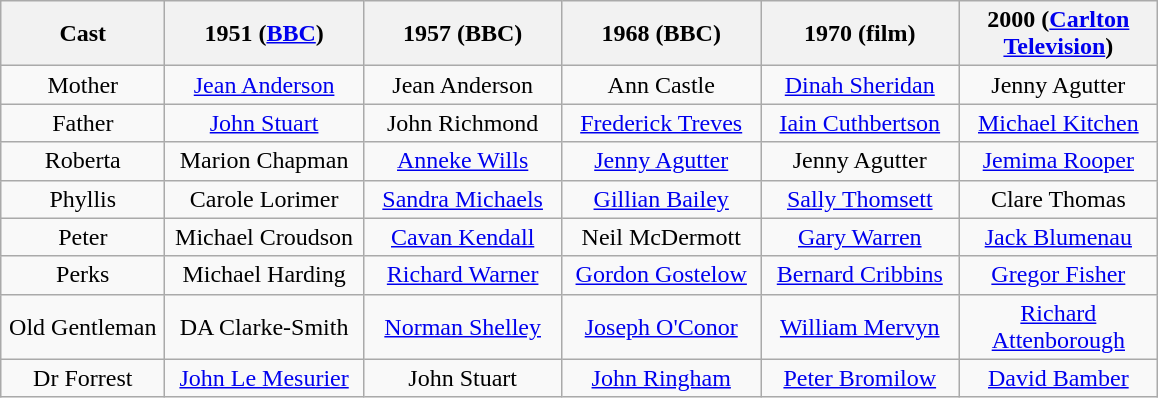<table class="wikitable" style="text-align:center">
<tr>
<th style="width:102px;">Cast</th>
<th style="width:125px;">1951 (<a href='#'>BBC</a>)</th>
<th style="width:125px;">1957 (BBC)</th>
<th style="width:125px;">1968 (BBC)</th>
<th style="width:125px;">1970 (film)</th>
<th style="width:125px;">2000 (<a href='#'>Carlton Television</a>)</th>
</tr>
<tr>
<td>Mother</td>
<td><a href='#'>Jean Anderson</a></td>
<td>Jean Anderson</td>
<td>Ann Castle</td>
<td><a href='#'>Dinah Sheridan</a></td>
<td>Jenny Agutter</td>
</tr>
<tr>
<td>Father</td>
<td><a href='#'>John Stuart</a></td>
<td>John Richmond</td>
<td><a href='#'>Frederick Treves</a></td>
<td><a href='#'>Iain Cuthbertson</a></td>
<td><a href='#'>Michael Kitchen</a></td>
</tr>
<tr>
<td>Roberta</td>
<td>Marion Chapman</td>
<td><a href='#'>Anneke Wills</a></td>
<td><a href='#'>Jenny Agutter</a></td>
<td>Jenny Agutter</td>
<td><a href='#'>Jemima Rooper</a></td>
</tr>
<tr>
<td>Phyllis</td>
<td>Carole Lorimer</td>
<td><a href='#'>Sandra Michaels</a></td>
<td><a href='#'>Gillian Bailey</a></td>
<td><a href='#'>Sally Thomsett</a></td>
<td>Clare Thomas</td>
</tr>
<tr>
<td>Peter</td>
<td>Michael Croudson</td>
<td><a href='#'>Cavan Kendall</a></td>
<td>Neil McDermott</td>
<td><a href='#'>Gary Warren</a></td>
<td><a href='#'>Jack Blumenau</a></td>
</tr>
<tr>
<td>Perks</td>
<td>Michael Harding</td>
<td><a href='#'>Richard Warner</a></td>
<td><a href='#'>Gordon Gostelow</a></td>
<td><a href='#'>Bernard Cribbins</a></td>
<td><a href='#'>Gregor Fisher</a></td>
</tr>
<tr>
<td>Old Gentleman</td>
<td>DA Clarke-Smith</td>
<td><a href='#'>Norman Shelley</a></td>
<td><a href='#'>Joseph O'Conor</a></td>
<td><a href='#'>William Mervyn</a></td>
<td><a href='#'>Richard Attenborough</a></td>
</tr>
<tr>
<td>Dr Forrest</td>
<td><a href='#'>John Le Mesurier</a></td>
<td>John Stuart</td>
<td><a href='#'>John Ringham</a></td>
<td><a href='#'>Peter Bromilow</a></td>
<td><a href='#'>David Bamber</a></td>
</tr>
</table>
